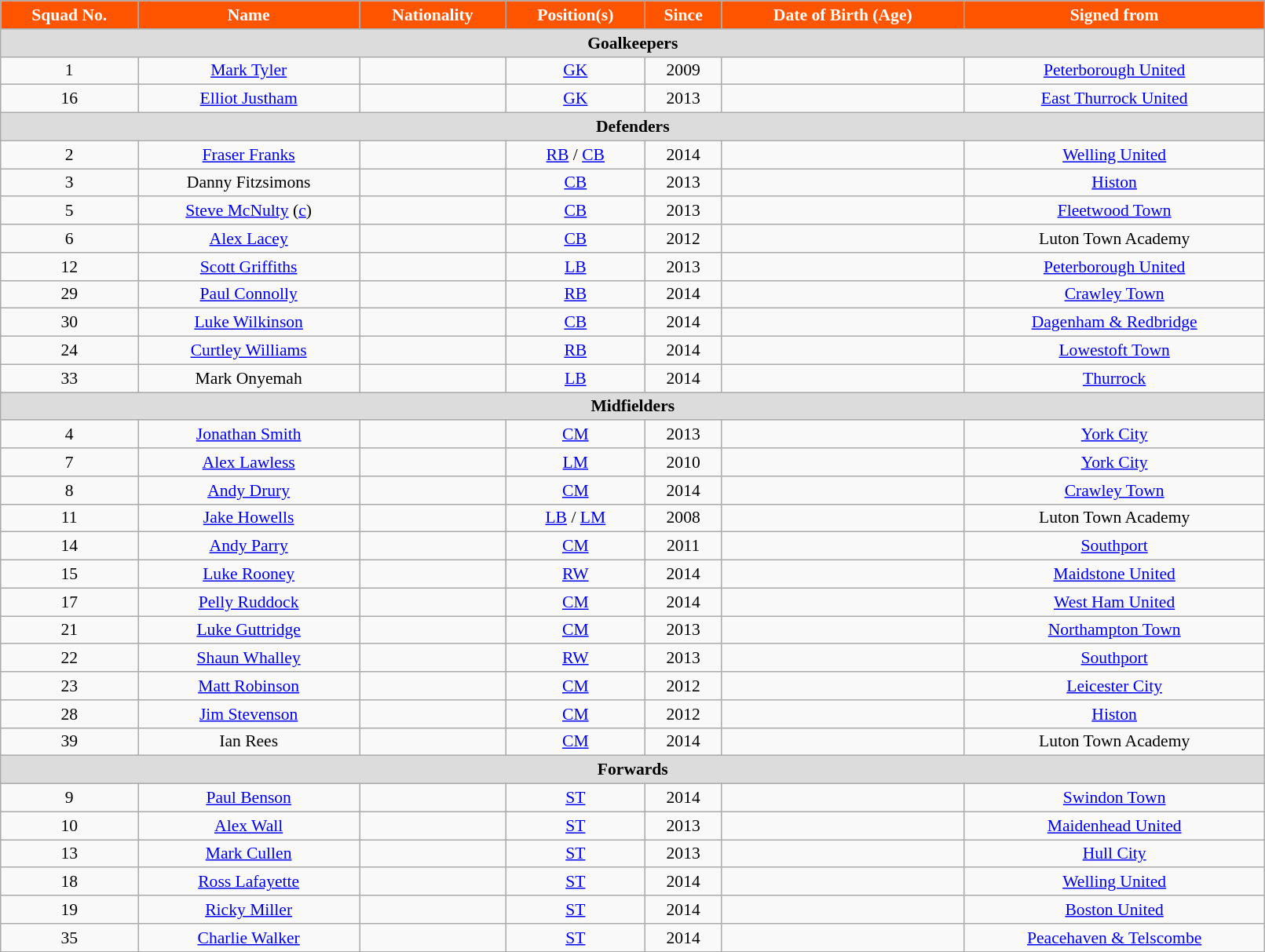<table class="wikitable" style="text-align:center; font-size:90%; width:85%;">
<tr>
<th style="background:#FF5500; color:white; text-align:center;">Squad No.</th>
<th style="background:#FF5500; color:white; text-align:center;">Name</th>
<th style="background:#FF5500; color:white; text-align:center;">Nationality</th>
<th style="background:#FF5500; color:white; text-align:center;">Position(s)</th>
<th style="background:#FF5500; color:white; text-align:center;">Since</th>
<th style="background:#FF5500; color:white; text-align:center;">Date of Birth (Age)</th>
<th style="background:#FF5500; color:white; text-align:center;">Signed from</th>
</tr>
<tr>
<th colspan="9" style="background:#dcdcdc; text-align:center;">Goalkeepers</th>
</tr>
<tr>
<td>1</td>
<td><a href='#'>Mark Tyler</a></td>
<td></td>
<td><a href='#'>GK</a></td>
<td>2009</td>
<td></td>
<td> <a href='#'>Peterborough United</a></td>
</tr>
<tr>
<td>16</td>
<td><a href='#'>Elliot Justham</a></td>
<td></td>
<td><a href='#'>GK</a></td>
<td>2013</td>
<td></td>
<td> <a href='#'>East Thurrock United</a></td>
</tr>
<tr>
<th colspan="9" style="background:#dcdcdc; text-align:center;">Defenders</th>
</tr>
<tr>
<td>2</td>
<td><a href='#'>Fraser Franks</a></td>
<td></td>
<td><a href='#'>RB</a> / <a href='#'>CB</a></td>
<td>2014</td>
<td></td>
<td> <a href='#'>Welling United</a></td>
</tr>
<tr>
<td>3</td>
<td>Danny Fitzsimons</td>
<td></td>
<td><a href='#'>CB</a></td>
<td>2013</td>
<td></td>
<td> <a href='#'>Histon</a></td>
</tr>
<tr>
<td>5</td>
<td><a href='#'>Steve McNulty</a> (<a href='#'>c</a>)</td>
<td></td>
<td><a href='#'>CB</a></td>
<td>2013</td>
<td></td>
<td> <a href='#'>Fleetwood Town</a></td>
</tr>
<tr>
<td>6</td>
<td><a href='#'>Alex Lacey</a></td>
<td></td>
<td><a href='#'>CB</a></td>
<td>2012</td>
<td></td>
<td> Luton Town Academy</td>
</tr>
<tr>
<td>12</td>
<td><a href='#'>Scott Griffiths</a></td>
<td></td>
<td><a href='#'>LB</a></td>
<td>2013</td>
<td></td>
<td> <a href='#'>Peterborough United</a></td>
</tr>
<tr>
<td>29</td>
<td><a href='#'>Paul Connolly</a></td>
<td></td>
<td><a href='#'>RB</a></td>
<td>2014</td>
<td></td>
<td> <a href='#'>Crawley Town</a></td>
</tr>
<tr>
<td>30</td>
<td><a href='#'>Luke Wilkinson</a></td>
<td></td>
<td><a href='#'>CB</a></td>
<td>2014</td>
<td></td>
<td> <a href='#'>Dagenham & Redbridge</a></td>
</tr>
<tr>
<td>24</td>
<td><a href='#'>Curtley Williams</a></td>
<td></td>
<td><a href='#'>RB</a></td>
<td>2014</td>
<td></td>
<td> <a href='#'>Lowestoft Town</a></td>
</tr>
<tr>
<td>33</td>
<td>Mark Onyemah</td>
<td></td>
<td><a href='#'>LB</a></td>
<td>2014</td>
<td></td>
<td> <a href='#'>Thurrock</a></td>
</tr>
<tr>
<th colspan="9" style="background:#dcdcdc; text-align:center;">Midfielders</th>
</tr>
<tr>
<td>4</td>
<td><a href='#'>Jonathan Smith</a></td>
<td></td>
<td><a href='#'>CM</a></td>
<td>2013</td>
<td></td>
<td> <a href='#'>York City</a></td>
</tr>
<tr>
<td>7</td>
<td><a href='#'>Alex Lawless</a></td>
<td></td>
<td><a href='#'>LM</a></td>
<td>2010</td>
<td></td>
<td> <a href='#'>York City</a></td>
</tr>
<tr>
<td>8</td>
<td><a href='#'>Andy Drury</a></td>
<td></td>
<td><a href='#'>CM</a></td>
<td>2014</td>
<td></td>
<td> <a href='#'>Crawley Town</a></td>
</tr>
<tr>
<td>11</td>
<td><a href='#'>Jake Howells</a></td>
<td></td>
<td><a href='#'>LB</a> / <a href='#'>LM</a></td>
<td>2008</td>
<td></td>
<td> Luton Town Academy</td>
</tr>
<tr>
<td>14</td>
<td><a href='#'>Andy Parry</a></td>
<td></td>
<td><a href='#'>CM</a></td>
<td>2011</td>
<td></td>
<td> <a href='#'>Southport</a></td>
</tr>
<tr>
<td>15</td>
<td><a href='#'>Luke Rooney</a></td>
<td></td>
<td><a href='#'>RW</a></td>
<td>2014</td>
<td></td>
<td> <a href='#'>Maidstone United</a></td>
</tr>
<tr>
<td>17</td>
<td><a href='#'>Pelly Ruddock</a></td>
<td></td>
<td><a href='#'>CM</a></td>
<td>2014</td>
<td></td>
<td> <a href='#'>West Ham United</a></td>
</tr>
<tr>
<td>21</td>
<td><a href='#'>Luke Guttridge</a></td>
<td></td>
<td><a href='#'>CM</a></td>
<td>2013</td>
<td></td>
<td> <a href='#'>Northampton Town</a></td>
</tr>
<tr>
<td>22</td>
<td><a href='#'>Shaun Whalley</a></td>
<td></td>
<td><a href='#'>RW</a></td>
<td>2013</td>
<td></td>
<td> <a href='#'>Southport</a></td>
</tr>
<tr>
<td>23</td>
<td><a href='#'>Matt Robinson</a></td>
<td></td>
<td><a href='#'>CM</a></td>
<td>2012</td>
<td></td>
<td> <a href='#'>Leicester City</a></td>
</tr>
<tr>
<td>28</td>
<td><a href='#'>Jim Stevenson</a></td>
<td></td>
<td><a href='#'>CM</a></td>
<td>2012</td>
<td></td>
<td> <a href='#'>Histon</a></td>
</tr>
<tr>
<td>39</td>
<td>Ian Rees</td>
<td></td>
<td><a href='#'>CM</a></td>
<td>2014</td>
<td></td>
<td> Luton Town Academy</td>
</tr>
<tr>
<th colspan="9" style="background:#dcdcdc; text-align:center;">Forwards</th>
</tr>
<tr>
<td>9</td>
<td><a href='#'>Paul Benson</a></td>
<td></td>
<td><a href='#'>ST</a></td>
<td>2014</td>
<td></td>
<td> <a href='#'>Swindon Town</a></td>
</tr>
<tr>
<td>10</td>
<td><a href='#'>Alex Wall</a></td>
<td></td>
<td><a href='#'>ST</a></td>
<td>2013</td>
<td></td>
<td> <a href='#'>Maidenhead United</a></td>
</tr>
<tr>
<td>13</td>
<td><a href='#'>Mark Cullen</a></td>
<td></td>
<td><a href='#'>ST</a></td>
<td>2013</td>
<td></td>
<td> <a href='#'>Hull City</a></td>
</tr>
<tr>
<td>18</td>
<td><a href='#'>Ross Lafayette</a></td>
<td></td>
<td><a href='#'>ST</a></td>
<td>2014</td>
<td></td>
<td> <a href='#'>Welling United</a></td>
</tr>
<tr>
<td>19</td>
<td><a href='#'>Ricky Miller</a></td>
<td></td>
<td><a href='#'>ST</a></td>
<td>2014</td>
<td></td>
<td> <a href='#'>Boston United</a></td>
</tr>
<tr>
<td>35</td>
<td><a href='#'>Charlie Walker</a></td>
<td></td>
<td><a href='#'>ST</a></td>
<td>2014</td>
<td></td>
<td> <a href='#'>Peacehaven & Telscombe</a></td>
</tr>
</table>
